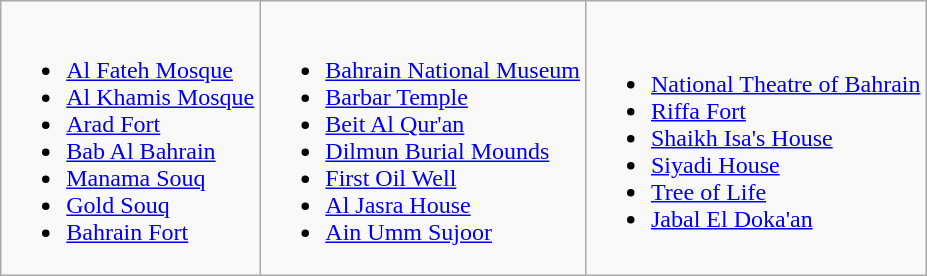<table class="wikitable" style="text-align:left">
<tr>
<td><br><ul><li><a href='#'>Al Fateh Mosque</a></li><li><a href='#'>Al Khamis Mosque</a></li><li><a href='#'>Arad Fort</a></li><li><a href='#'>Bab Al Bahrain</a></li><li><a href='#'>Manama Souq</a></li><li><a href='#'>Gold Souq</a></li><li><a href='#'>Bahrain Fort</a></li></ul></td>
<td><br><ul><li><a href='#'>Bahrain National Museum</a></li><li><a href='#'>Barbar Temple</a></li><li><a href='#'>Beit Al Qur'an</a></li><li><a href='#'>Dilmun Burial Mounds</a></li><li><a href='#'>First Oil Well</a></li><li><a href='#'>Al Jasra House</a></li><li><a href='#'>Ain Umm Sujoor</a></li></ul></td>
<td><br><ul><li><a href='#'>National Theatre of Bahrain</a></li><li><a href='#'>Riffa Fort</a></li><li><a href='#'>Shaikh Isa's House</a></li><li><a href='#'>Siyadi House</a></li><li><a href='#'>Tree of Life</a></li><li><a href='#'>Jabal El Doka'an</a></li></ul></td>
</tr>
</table>
